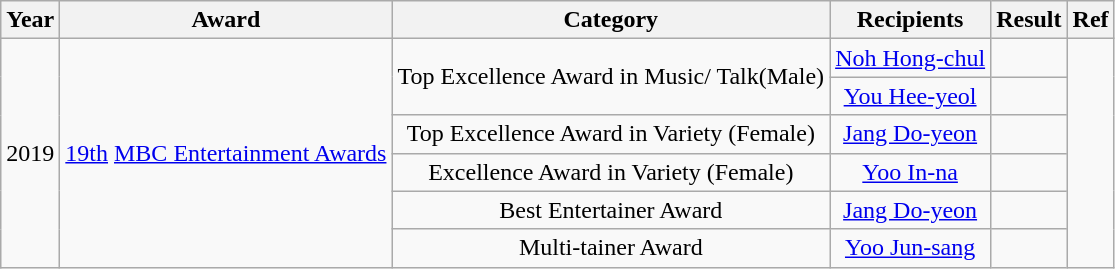<table class=wikitable style=text-align:center>
<tr>
<th>Year</th>
<th>Award</th>
<th>Category</th>
<th>Recipients</th>
<th>Result</th>
<th>Ref</th>
</tr>
<tr>
<td rowspan=6>2019</td>
<td rowspan=6><a href='#'>19th</a> <a href='#'>MBC Entertainment Awards</a></td>
<td rowspan=2>Top Excellence Award in Music/ Talk(Male)</td>
<td><a href='#'>Noh Hong-chul</a></td>
<td></td>
<td rowspan=6></td>
</tr>
<tr>
<td><a href='#'>You Hee-yeol</a></td>
<td></td>
</tr>
<tr>
<td>Top Excellence Award in Variety (Female)</td>
<td><a href='#'>Jang Do-yeon</a></td>
<td></td>
</tr>
<tr>
<td>Excellence Award in Variety (Female)</td>
<td><a href='#'>Yoo In-na</a></td>
<td></td>
</tr>
<tr>
<td>Best Entertainer Award</td>
<td><a href='#'>Jang Do-yeon</a></td>
<td></td>
</tr>
<tr>
<td>Multi-tainer Award</td>
<td><a href='#'>Yoo Jun-sang</a></td>
<td></td>
</tr>
</table>
